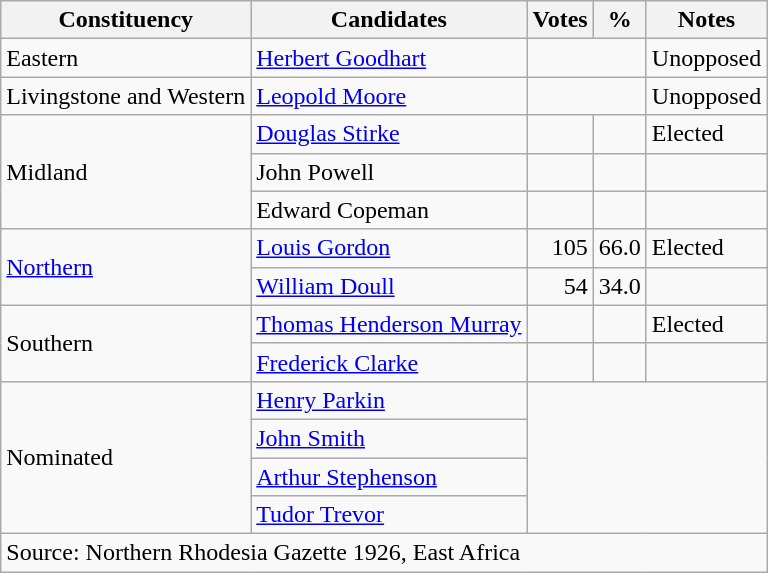<table class=wikitable>
<tr>
<th>Constituency</th>
<th>Candidates</th>
<th>Votes</th>
<th>%</th>
<th>Notes</th>
</tr>
<tr>
<td>Eastern</td>
<td><a href='#'>Herbert Goodhart</a></td>
<td colspan=2></td>
<td>Unopposed</td>
</tr>
<tr>
<td>Livingstone and Western</td>
<td><a href='#'>Leopold Moore</a></td>
<td colspan=2></td>
<td>Unopposed</td>
</tr>
<tr>
<td rowspan=3>Midland</td>
<td><a href='#'>Douglas Stirke</a></td>
<td></td>
<td></td>
<td>Elected</td>
</tr>
<tr>
<td>John Powell</td>
<td></td>
<td></td>
<td></td>
</tr>
<tr>
<td>Edward Copeman</td>
<td></td>
<td></td>
<td></td>
</tr>
<tr>
<td rowspan=2><a href='#'>Northern</a></td>
<td><a href='#'>Louis Gordon</a></td>
<td align=right>105</td>
<td align=right>66.0</td>
<td>Elected</td>
</tr>
<tr>
<td><a href='#'>William Doull</a></td>
<td align=right>54</td>
<td align=right>34.0</td>
<td></td>
</tr>
<tr>
<td rowspan=2>Southern</td>
<td><a href='#'>Thomas Henderson Murray</a></td>
<td></td>
<td></td>
<td>Elected</td>
</tr>
<tr>
<td><a href='#'>Frederick Clarke</a></td>
<td></td>
<td></td>
<td></td>
</tr>
<tr>
<td rowspan=4>Nominated</td>
<td><a href='#'>Henry Parkin</a></td>
<td rowspan=4 colspan=3></td>
</tr>
<tr>
<td><a href='#'>John Smith</a></td>
</tr>
<tr>
<td><a href='#'>Arthur Stephenson</a></td>
</tr>
<tr>
<td><a href='#'>Tudor Trevor</a></td>
</tr>
<tr>
<td colspan=5>Source: Northern Rhodesia Gazette 1926, East Africa</td>
</tr>
</table>
